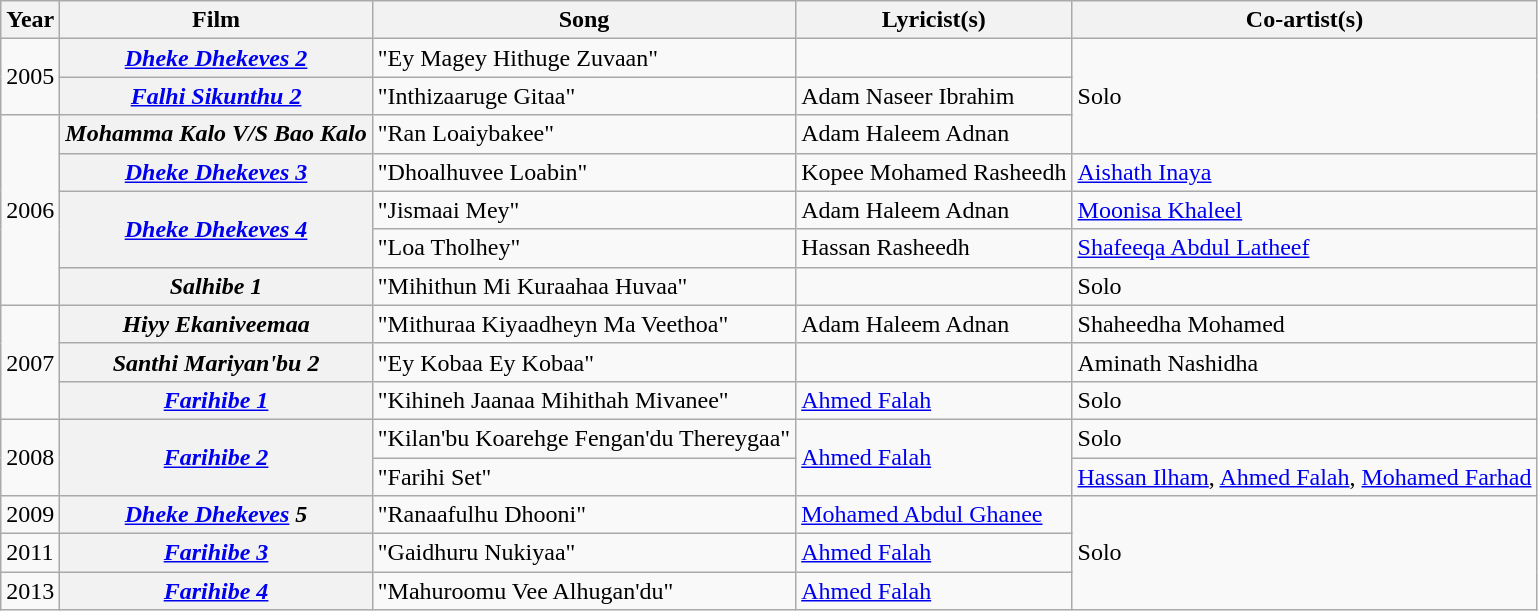<table class="wikitable plainrowheaders">
<tr>
<th scope="col">Year</th>
<th scope="col">Film</th>
<th scope="col">Song</th>
<th scope="col">Lyricist(s)</th>
<th scope="col">Co-artist(s)</th>
</tr>
<tr>
<td rowspan="2">2005</td>
<th scope="row"><em><a href='#'>Dheke Dhekeves 2</a></em></th>
<td>"Ey Magey Hithuge Zuvaan"</td>
<td></td>
<td rowspan="3">Solo</td>
</tr>
<tr>
<th scope="row"><em><a href='#'>Falhi Sikunthu 2</a></em></th>
<td>"Inthizaaruge Gitaa"</td>
<td>Adam Naseer Ibrahim</td>
</tr>
<tr>
<td rowspan="5">2006</td>
<th scope="row"><em>Mohamma Kalo V/S Bao Kalo</em></th>
<td>"Ran Loaiybakee"</td>
<td>Adam Haleem Adnan</td>
</tr>
<tr>
<th scope="row"><em><a href='#'>Dheke Dhekeves 3</a></em></th>
<td>"Dhoalhuvee Loabin"</td>
<td>Kopee Mohamed Rasheedh</td>
<td><a href='#'>Aishath Inaya</a></td>
</tr>
<tr>
<th scope="row" rowspan="2"><em><a href='#'>Dheke Dhekeves 4</a></em></th>
<td>"Jismaai Mey"</td>
<td>Adam Haleem Adnan</td>
<td><a href='#'>Moonisa Khaleel</a></td>
</tr>
<tr>
<td>"Loa Tholhey"</td>
<td>Hassan Rasheedh</td>
<td><a href='#'>Shafeeqa Abdul Latheef</a></td>
</tr>
<tr>
<th scope="row"><em>Salhibe 1</em></th>
<td>"Mihithun Mi Kuraahaa Huvaa"</td>
<td></td>
<td>Solo</td>
</tr>
<tr>
<td rowspan="3">2007</td>
<th scope="row"><em>Hiyy Ekaniveemaa</em></th>
<td>"Mithuraa Kiyaadheyn Ma Veethoa"</td>
<td>Adam Haleem Adnan</td>
<td>Shaheedha Mohamed</td>
</tr>
<tr>
<th scope="row"><em>Santhi Mariyan'bu 2</em></th>
<td>"Ey Kobaa Ey Kobaa"</td>
<td></td>
<td>Aminath Nashidha</td>
</tr>
<tr>
<th scope="row"><em><a href='#'>Farihibe 1</a></em></th>
<td>"Kihineh Jaanaa Mihithah Mivanee"</td>
<td><a href='#'>Ahmed Falah</a></td>
<td>Solo</td>
</tr>
<tr>
<td rowspan="2">2008</td>
<th scope="row" rowspan="2"><em><a href='#'>Farihibe 2</a></em></th>
<td>"Kilan'bu Koarehge Fengan'du Thereygaa"</td>
<td rowspan="2"><a href='#'>Ahmed Falah</a></td>
<td>Solo</td>
</tr>
<tr>
<td>"Farihi Set"</td>
<td><a href='#'>Hassan Ilham</a>, <a href='#'>Ahmed Falah</a>, <a href='#'>Mohamed Farhad</a></td>
</tr>
<tr>
<td>2009</td>
<th scope="row"><em><a href='#'>Dheke Dhekeves</a> 5</em></th>
<td>"Ranaafulhu Dhooni"</td>
<td><a href='#'>Mohamed Abdul Ghanee</a></td>
<td rowspan="3">Solo</td>
</tr>
<tr>
<td>2011</td>
<th scope="row"><em><a href='#'>Farihibe 3</a></em></th>
<td>"Gaidhuru Nukiyaa"</td>
<td><a href='#'>Ahmed Falah</a></td>
</tr>
<tr>
<td>2013</td>
<th scope="row"><em><a href='#'>Farihibe 4</a></em></th>
<td>"Mahuroomu Vee Alhugan'du"</td>
<td><a href='#'>Ahmed Falah</a></td>
</tr>
</table>
